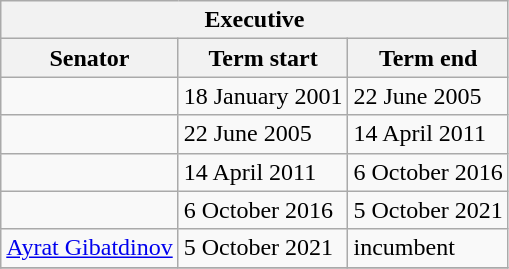<table class="wikitable sortable">
<tr>
<th colspan=3>Executive</th>
</tr>
<tr>
<th>Senator</th>
<th>Term start</th>
<th>Term end</th>
</tr>
<tr>
<td></td>
<td>18 January 2001</td>
<td>22 June 2005</td>
</tr>
<tr>
<td></td>
<td>22 June 2005</td>
<td>14 April 2011</td>
</tr>
<tr>
<td></td>
<td>14 April 2011</td>
<td>6 October 2016</td>
</tr>
<tr>
<td></td>
<td>6 October 2016</td>
<td>5 October 2021</td>
</tr>
<tr>
<td><a href='#'>Ayrat Gibatdinov</a></td>
<td>5 October 2021</td>
<td>incumbent</td>
</tr>
<tr>
</tr>
</table>
